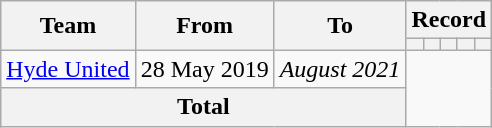<table class=wikitable style="text-align: center">
<tr>
<th rowspan=2>Team</th>
<th rowspan=2>From</th>
<th rowspan=2>To</th>
<th colspan=5>Record</th>
</tr>
<tr>
<th></th>
<th></th>
<th></th>
<th></th>
<th></th>
</tr>
<tr>
<td align=left><a href='#'>Hyde United</a></td>
<td align=left>28 May 2019</td>
<td align=left><em>August 2021</em><br></td>
</tr>
<tr>
<th colspan=3>Total<br></th>
</tr>
</table>
